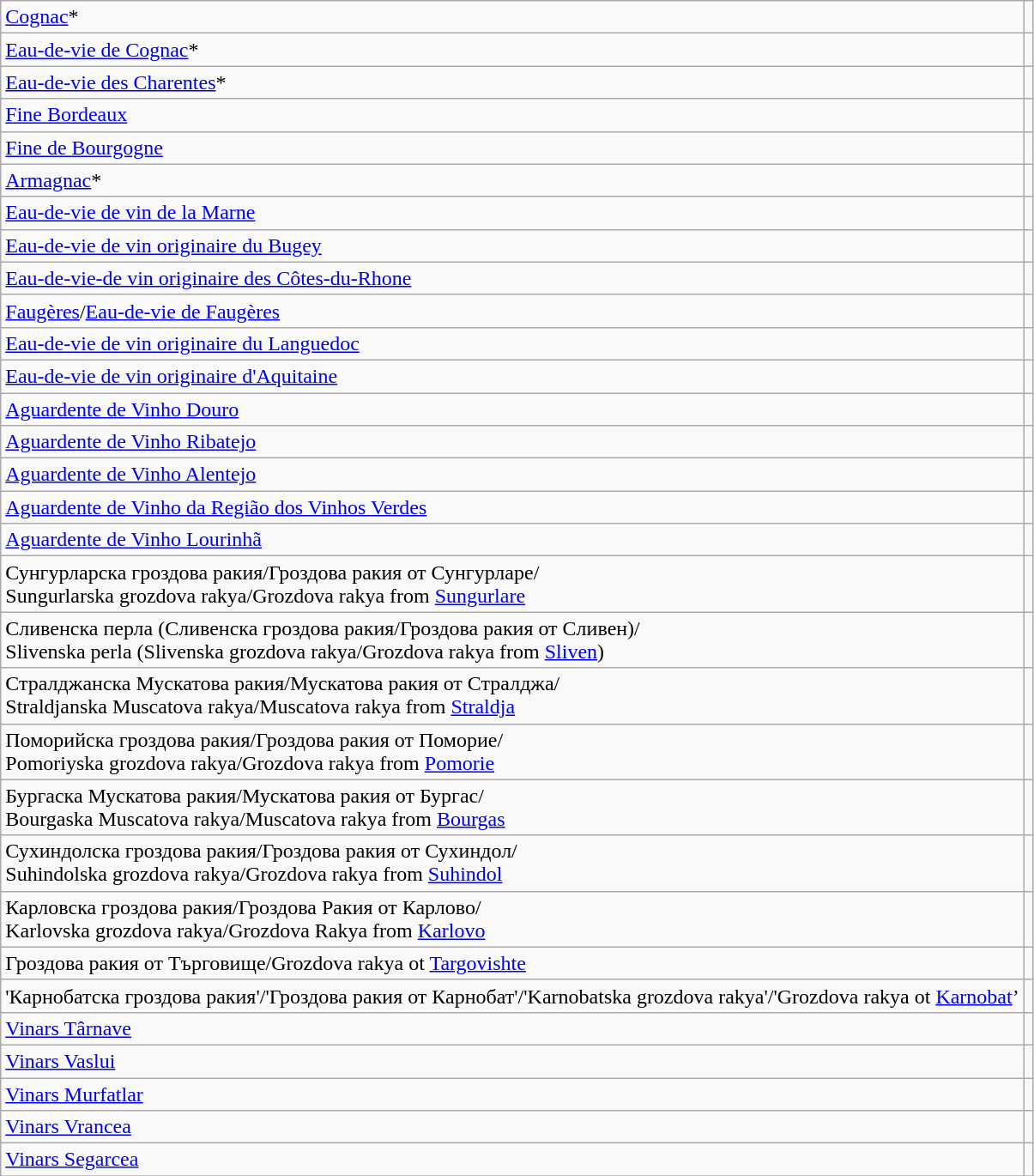<table class="wikitable">
<tr>
<td><a href='#'>Cognac</a>*</td>
<td></td>
</tr>
<tr>
<td><a href='#'>Eau-de-vie de Cognac</a>*</td>
<td></td>
</tr>
<tr>
<td><a href='#'>Eau-de-vie des Charentes</a>*</td>
<td></td>
</tr>
<tr>
<td><a href='#'>Fine Bordeaux</a></td>
<td></td>
</tr>
<tr>
<td><a href='#'>Fine de Bourgogne</a></td>
<td></td>
</tr>
<tr>
<td><a href='#'>Armagnac</a>*</td>
<td></td>
</tr>
<tr>
<td><a href='#'>Eau-de-vie de vin de la Marne</a></td>
<td></td>
</tr>
<tr>
<td><a href='#'>Eau-de-vie de vin originaire du Bugey</a></td>
<td></td>
</tr>
<tr>
<td><a href='#'>Eau-de-vie-de vin originaire des Côtes-du-Rhone</a></td>
<td></td>
</tr>
<tr>
<td><a href='#'>Faugères</a>/<a href='#'>Eau-de-vie de Faugères</a></td>
<td></td>
</tr>
<tr>
<td><a href='#'>Eau-de-vie de vin originaire du Languedoc</a></td>
<td></td>
</tr>
<tr>
<td><a href='#'>Eau-de-vie de vin originaire d'Aquitaine</a></td>
<td></td>
</tr>
<tr>
<td><a href='#'>Aguardente de Vinho Douro</a></td>
<td></td>
</tr>
<tr>
<td><a href='#'>Aguardente de Vinho Ribatejo</a></td>
<td></td>
</tr>
<tr>
<td><a href='#'>Aguardente de Vinho Alentejo</a></td>
<td></td>
</tr>
<tr>
<td><a href='#'>Aguardente de Vinho da Região dos Vinhos Verdes</a></td>
<td></td>
</tr>
<tr>
<td><a href='#'>Aguardente de Vinho Lourinhã</a></td>
<td></td>
</tr>
<tr>
<td>Сунгурларска гроздова ракия/Гроздова ракия от Сунгурларе/<br>Sungurlarska grozdova rakya/Grozdova rakya from <a href='#'>Sungurlare</a></td>
<td></td>
</tr>
<tr>
<td>Сливенска перла (Сливенска гроздова ракия/Гроздова ракия от Сливен)/<br>Slivenska perla (Slivenska grozdova rakya/Grozdova rakya from <a href='#'>Sliven</a>)</td>
<td></td>
</tr>
<tr>
<td>Стралджанска Мускатова ракия/Мускатова ракия от Стралджа/<br>Straldjanska Muscatova rakya/Muscatova rakya from <a href='#'>Straldja</a></td>
<td></td>
</tr>
<tr>
<td>Поморийска гроздова ракия/Гроздова ракия от Поморие/<br>Pomoriyska grozdova rakya/Grozdova rakya from <a href='#'>Pomorie</a></td>
<td></td>
</tr>
<tr>
<td>Бургаска Мускатова ракия/Мускатова ракия от Бургас/<br>Bourgaska Muscatova rakya/Muscatova rakya from <a href='#'>Bourgas</a></td>
<td></td>
</tr>
<tr>
<td>Сухиндолска гроздова ракия/Гроздова ракия от Сухиндол/<br>Suhindolska grozdova rakya/Grozdova rakya from <a href='#'>Suhindol</a></td>
<td></td>
</tr>
<tr>
<td>Карловска гроздова ракия/Гроздова Ракия от Карлово/<br>Karlovska grozdova rakya/Grozdova Rakya from <a href='#'>Karlovo</a></td>
<td></td>
</tr>
<tr>
<td>Гроздова ракия от Търговище/Grozdova rakya ot <a href='#'>Targovishte</a></td>
<td></td>
</tr>
<tr>
<td>'Карнобатска гроздова ракия'/'Гроздова ракия от Карнобат'/'Karnobatska grozdova rakya'/'Grozdova rakya ot <a href='#'>Karnobat</a>’</td>
<td></td>
</tr>
<tr>
<td><a href='#'>Vinars Târnave</a></td>
<td></td>
</tr>
<tr>
<td><a href='#'>Vinars Vaslui</a></td>
<td></td>
</tr>
<tr>
<td><a href='#'>Vinars Murfatlar</a></td>
<td></td>
</tr>
<tr>
<td><a href='#'>Vinars Vrancea</a></td>
<td></td>
</tr>
<tr>
<td><a href='#'>Vinars Segarcea</a></td>
<td></td>
</tr>
<tr>
</tr>
</table>
